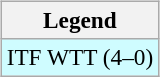<table>
<tr style="vertical-align:top">
<td><br><table class=wikitable style=font-size:97%>
<tr>
<th>Legend</th>
</tr>
<tr style="background:#cffcff">
<td>ITF WTT (4–0)</td>
</tr>
</table>
</td>
<td></td>
</tr>
</table>
